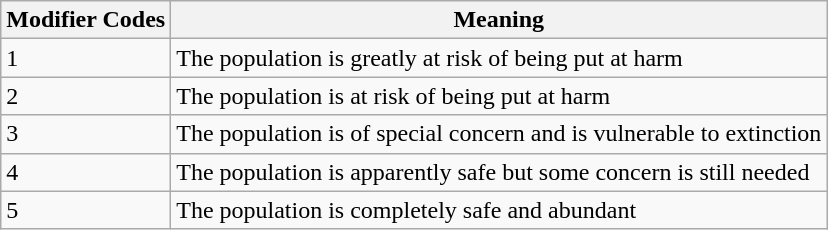<table class="wikitable">
<tr>
<th>Modifier Codes</th>
<th>Meaning</th>
</tr>
<tr>
<td>1</td>
<td>The population is greatly at risk of being put at harm</td>
</tr>
<tr>
<td>2</td>
<td>The population is at risk of being put at harm</td>
</tr>
<tr>
<td>3</td>
<td>The population is of special concern and is vulnerable to extinction</td>
</tr>
<tr>
<td>4</td>
<td>The population is apparently safe but some concern is still needed</td>
</tr>
<tr>
<td>5</td>
<td>The population is completely safe and abundant</td>
</tr>
</table>
